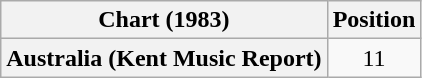<table class="wikitable plainrowheaders" style="text-align:center">
<tr>
<th>Chart (1983)</th>
<th>Position</th>
</tr>
<tr>
<th scope="row">Australia (Kent Music Report)</th>
<td>11</td>
</tr>
</table>
